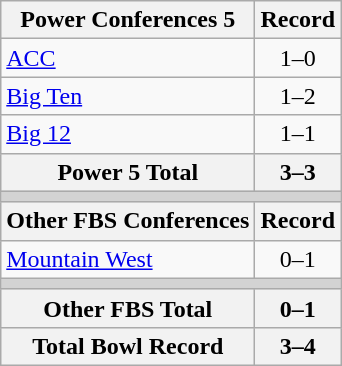<table class="wikitable">
<tr>
<th>Power Conferences 5</th>
<th>Record</th>
</tr>
<tr>
<td><a href='#'>ACC</a></td>
<td align=center>1–0</td>
</tr>
<tr>
<td><a href='#'>Big Ten</a></td>
<td align=center>1–2</td>
</tr>
<tr>
<td><a href='#'>Big 12</a></td>
<td align=center>1–1</td>
</tr>
<tr>
<th>Power 5 Total</th>
<th>3–3</th>
</tr>
<tr>
<th colspan="2" style="background:lightgrey;"></th>
</tr>
<tr>
<th>Other FBS Conferences</th>
<th>Record</th>
</tr>
<tr>
<td><a href='#'>Mountain West</a></td>
<td align=center>0–1</td>
</tr>
<tr>
<th colspan="2" style="background:lightgrey;"></th>
</tr>
<tr>
<th>Other FBS Total</th>
<th>0–1</th>
</tr>
<tr>
<th>Total Bowl Record</th>
<th>3–4</th>
</tr>
</table>
